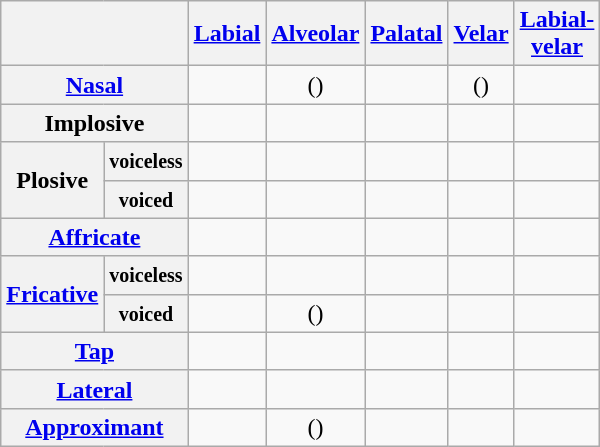<table class="wikitable" style=text-align:center>
<tr>
<th colspan=2></th>
<th><a href='#'>Labial</a></th>
<th><a href='#'>Alveolar</a></th>
<th><a href='#'>Palatal</a></th>
<th><a href='#'>Velar</a></th>
<th><a href='#'>Labial-<br>velar</a></th>
</tr>
<tr>
<th colspan=2><a href='#'>Nasal</a></th>
<td></td>
<td>()</td>
<td></td>
<td>()</td>
<td></td>
</tr>
<tr>
<th colspan=2>Implosive</th>
<td></td>
<td></td>
<td></td>
<td></td>
<td></td>
</tr>
<tr>
<th rowspan=2>Plosive</th>
<th><small>voiceless</small></th>
<td></td>
<td></td>
<td></td>
<td></td>
<td></td>
</tr>
<tr>
<th><small>voiced</small></th>
<td></td>
<td></td>
<td></td>
<td></td>
<td></td>
</tr>
<tr>
<th colspan=2><a href='#'>Affricate</a></th>
<td></td>
<td></td>
<td></td>
<td></td>
<td></td>
</tr>
<tr>
<th rowspan=2><a href='#'>Fricative</a></th>
<th><small>voiceless</small></th>
<td></td>
<td></td>
<td></td>
<td></td>
<td></td>
</tr>
<tr>
<th><small>voiced</small></th>
<td></td>
<td>()</td>
<td></td>
<td></td>
<td></td>
</tr>
<tr>
<th colspan=2><a href='#'>Tap</a></th>
<td></td>
<td></td>
<td></td>
<td></td>
<td></td>
</tr>
<tr>
<th colspan=2><a href='#'>Lateral</a></th>
<td></td>
<td></td>
<td></td>
<td></td>
<td></td>
</tr>
<tr>
<th colspan=2><a href='#'>Approximant</a></th>
<td></td>
<td>()</td>
<td></td>
<td></td>
<td></td>
</tr>
</table>
